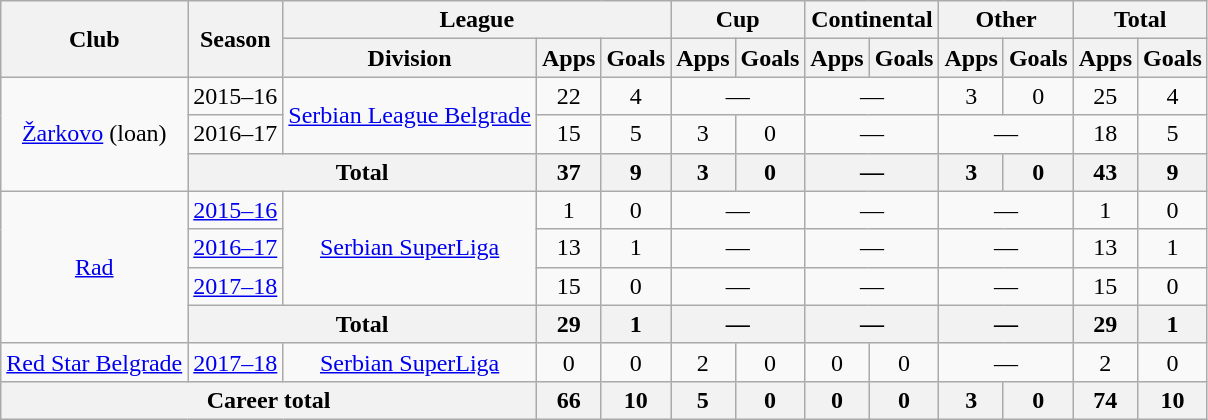<table class="wikitable" style="text-align:center">
<tr>
<th rowspan="2">Club</th>
<th rowspan="2">Season</th>
<th colspan="3">League</th>
<th colspan="2">Cup</th>
<th colspan="2">Continental</th>
<th colspan="2">Other</th>
<th colspan="2">Total</th>
</tr>
<tr>
<th>Division</th>
<th>Apps</th>
<th>Goals</th>
<th>Apps</th>
<th>Goals</th>
<th>Apps</th>
<th>Goals</th>
<th>Apps</th>
<th>Goals</th>
<th>Apps</th>
<th>Goals</th>
</tr>
<tr>
<td rowspan="3"><a href='#'>Žarkovo</a> (loan)</td>
<td>2015–16</td>
<td rowspan=2><a href='#'>Serbian League Belgrade</a></td>
<td>22</td>
<td>4</td>
<td colspan="2">—</td>
<td colspan="2">—</td>
<td>3</td>
<td>0</td>
<td>25</td>
<td>4</td>
</tr>
<tr>
<td>2016–17</td>
<td>15</td>
<td>5</td>
<td>3</td>
<td>0</td>
<td colspan="2">—</td>
<td colspan="2">—</td>
<td>18</td>
<td>5</td>
</tr>
<tr>
<th colspan="2">Total</th>
<th>37</th>
<th>9</th>
<th>3</th>
<th>0</th>
<th colspan="2">—</th>
<th>3</th>
<th>0</th>
<th>43</th>
<th>9</th>
</tr>
<tr>
<td rowspan="4"><a href='#'>Rad</a></td>
<td><a href='#'>2015–16</a></td>
<td rowspan=3><a href='#'>Serbian SuperLiga</a></td>
<td>1</td>
<td>0</td>
<td colspan="2">—</td>
<td colspan="2">—</td>
<td colspan="2">—</td>
<td>1</td>
<td>0</td>
</tr>
<tr>
<td><a href='#'>2016–17</a></td>
<td>13</td>
<td>1</td>
<td colspan="2">—</td>
<td colspan="2">—</td>
<td colspan="2">—</td>
<td>13</td>
<td>1</td>
</tr>
<tr>
<td><a href='#'>2017–18</a></td>
<td>15</td>
<td>0</td>
<td colspan="2">—</td>
<td colspan="2">—</td>
<td colspan="2">—</td>
<td>15</td>
<td>0</td>
</tr>
<tr>
<th colspan="2">Total</th>
<th>29</th>
<th>1</th>
<th colspan="2">—</th>
<th colspan="2">—</th>
<th colspan="2">—</th>
<th>29</th>
<th>1</th>
</tr>
<tr>
<td><a href='#'>Red Star Belgrade</a></td>
<td><a href='#'>2017–18</a></td>
<td><a href='#'>Serbian SuperLiga</a></td>
<td>0</td>
<td>0</td>
<td>2</td>
<td>0</td>
<td>0</td>
<td>0</td>
<td colspan="2">—</td>
<td>2</td>
<td>0</td>
</tr>
<tr>
<th colspan="3">Career total</th>
<th>66</th>
<th>10</th>
<th>5</th>
<th>0</th>
<th>0</th>
<th>0</th>
<th>3</th>
<th>0</th>
<th>74</th>
<th>10</th>
</tr>
</table>
